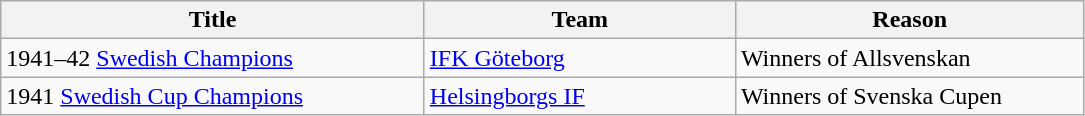<table class="wikitable" style="text-align: left;">
<tr>
<th style="width: 275px;">Title</th>
<th style="width: 200px;">Team</th>
<th style="width: 225px;">Reason</th>
</tr>
<tr>
<td>1941–42 <a href='#'>Swedish Champions</a></td>
<td><a href='#'>IFK Göteborg</a></td>
<td>Winners of Allsvenskan</td>
</tr>
<tr>
<td>1941 <a href='#'>Swedish Cup Champions</a></td>
<td><a href='#'>Helsingborgs IF</a></td>
<td>Winners of Svenska Cupen</td>
</tr>
</table>
